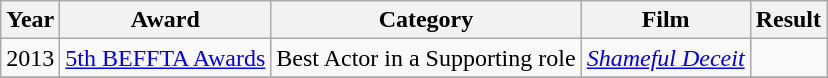<table class="wikitable plainrowheaders sortable">
<tr>
<th>Year</th>
<th>Award</th>
<th>Category</th>
<th>Film</th>
<th>Result</th>
</tr>
<tr>
<td rowspan="1">2013</td>
<td><a href='#'>5th BEFFTA Awards</a></td>
<td>Best Actor in a Supporting role</td>
<td><em><a href='#'>Shameful Deceit</a></em></td>
<td></td>
</tr>
<tr>
</tr>
</table>
